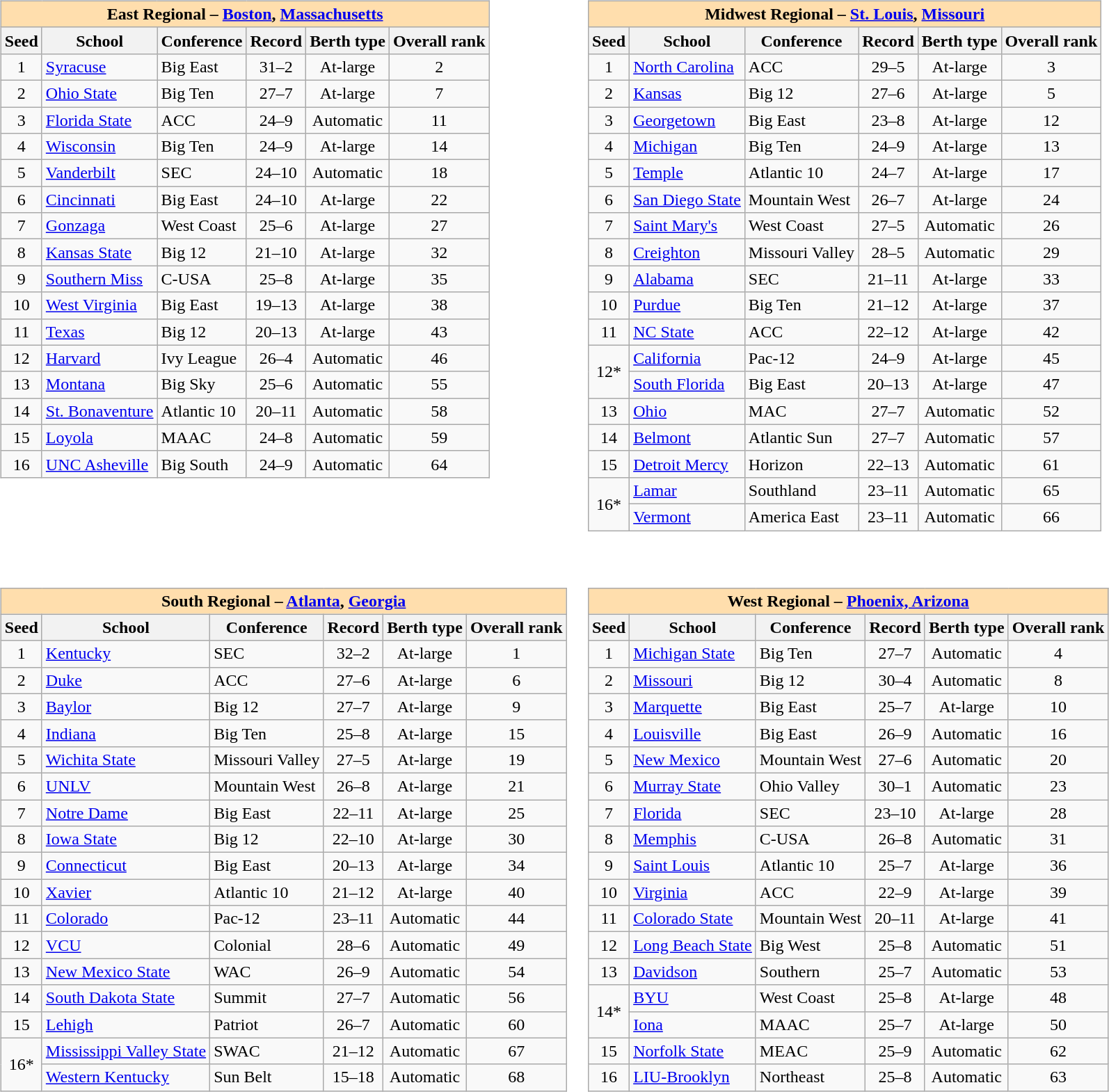<table>
<tr>
<td valign=top><br><table class="wikitable">
<tr>
<th colspan="6" style="background:#ffdead;">East Regional – <a href='#'>Boston</a>, <a href='#'>Massachusetts</a></th>
</tr>
<tr>
<th>Seed</th>
<th>School</th>
<th>Conference</th>
<th>Record</th>
<th>Berth type</th>
<th>Overall rank</th>
</tr>
<tr>
<td align=center>1</td>
<td><a href='#'>Syracuse</a></td>
<td>Big East</td>
<td align=center>31–2</td>
<td align=center>At-large</td>
<td align=center>2</td>
</tr>
<tr>
<td align=center>2</td>
<td><a href='#'>Ohio State</a></td>
<td>Big Ten</td>
<td align=center>27–7</td>
<td align=center>At-large</td>
<td align=center>7</td>
</tr>
<tr>
<td align=center>3</td>
<td><a href='#'>Florida State</a></td>
<td>ACC</td>
<td align=center>24–9</td>
<td align=center>Automatic</td>
<td align=center>11</td>
</tr>
<tr>
<td align=center>4</td>
<td><a href='#'>Wisconsin</a></td>
<td>Big Ten</td>
<td align=center>24–9</td>
<td align=center>At-large</td>
<td align=center>14</td>
</tr>
<tr>
<td align=center>5</td>
<td><a href='#'>Vanderbilt</a></td>
<td>SEC</td>
<td align=center>24–10</td>
<td align=center>Automatic</td>
<td align=center>18</td>
</tr>
<tr>
<td align=center>6</td>
<td><a href='#'>Cincinnati</a></td>
<td>Big East</td>
<td align=center>24–10</td>
<td align=center>At-large</td>
<td align=center>22</td>
</tr>
<tr>
<td align=center>7</td>
<td><a href='#'>Gonzaga</a></td>
<td>West Coast</td>
<td align=center>25–6</td>
<td align=center>At-large</td>
<td align=center>27</td>
</tr>
<tr>
<td align=center>8</td>
<td><a href='#'>Kansas State</a></td>
<td>Big 12</td>
<td align=center>21–10</td>
<td align=center>At-large</td>
<td align=center>32</td>
</tr>
<tr>
<td align=center>9</td>
<td><a href='#'>Southern Miss</a></td>
<td>C-USA</td>
<td align=center>25–8</td>
<td align=center>At-large</td>
<td align=center>35</td>
</tr>
<tr>
<td align=center>10</td>
<td><a href='#'>West Virginia</a></td>
<td>Big East</td>
<td align=center>19–13</td>
<td align=center>At-large</td>
<td align=center>38</td>
</tr>
<tr>
<td align=center>11</td>
<td><a href='#'>Texas</a></td>
<td>Big 12</td>
<td align=center>20–13</td>
<td align=center>At-large</td>
<td align=center>43</td>
</tr>
<tr>
<td align=center>12</td>
<td><a href='#'>Harvard</a></td>
<td>Ivy League</td>
<td align=center>26–4</td>
<td align=center>Automatic</td>
<td align=center>46</td>
</tr>
<tr>
<td align=center>13</td>
<td><a href='#'>Montana</a></td>
<td>Big Sky</td>
<td align=center>25–6</td>
<td align=center>Automatic</td>
<td align=center>55</td>
</tr>
<tr>
<td align=center>14</td>
<td><a href='#'>St. Bonaventure</a></td>
<td>Atlantic 10</td>
<td align=center>20–11</td>
<td align=center>Automatic</td>
<td align=center>58</td>
</tr>
<tr>
<td align=center>15</td>
<td><a href='#'>Loyola</a></td>
<td>MAAC</td>
<td align=center>24–8</td>
<td align=center>Automatic</td>
<td align=center>59</td>
</tr>
<tr>
<td align=center>16</td>
<td><a href='#'>UNC Asheville</a></td>
<td>Big South</td>
<td align=center>24–9</td>
<td align=center>Automatic</td>
<td align=center>64</td>
</tr>
</table>
</td>
<td valign=top><br><table class="wikitable">
<tr>
<th colspan="6" style="background:#ffdead;">Midwest Regional – <a href='#'>St. Louis</a>, <a href='#'>Missouri</a></th>
</tr>
<tr>
<th>Seed</th>
<th>School</th>
<th>Conference</th>
<th>Record</th>
<th>Berth type</th>
<th>Overall rank</th>
</tr>
<tr>
<td align=center>1</td>
<td><a href='#'>North Carolina</a></td>
<td>ACC</td>
<td align=center>29–5</td>
<td align=center>At-large</td>
<td align=center>3</td>
</tr>
<tr>
<td align=center>2</td>
<td><a href='#'>Kansas</a></td>
<td>Big 12</td>
<td align=center>27–6</td>
<td align=center>At-large</td>
<td align=center>5</td>
</tr>
<tr>
<td align=center>3</td>
<td><a href='#'>Georgetown</a></td>
<td>Big East</td>
<td align=center>23–8</td>
<td align=center>At-large</td>
<td align=center>12</td>
</tr>
<tr>
<td align=center>4</td>
<td><a href='#'>Michigan</a></td>
<td>Big Ten</td>
<td align=center>24–9</td>
<td align=center>At-large</td>
<td align=center>13</td>
</tr>
<tr>
<td align=center>5</td>
<td><a href='#'>Temple</a></td>
<td>Atlantic 10</td>
<td align=center>24–7</td>
<td align=center>At-large</td>
<td align=center>17</td>
</tr>
<tr>
<td align=center>6</td>
<td><a href='#'>San Diego State</a></td>
<td>Mountain West</td>
<td align=center>26–7</td>
<td align=center>At-large</td>
<td align=center>24</td>
</tr>
<tr>
<td align=center>7</td>
<td><a href='#'>Saint Mary's</a></td>
<td>West Coast</td>
<td align=center>27–5</td>
<td align=center>Automatic</td>
<td align=center>26</td>
</tr>
<tr>
<td align=center>8</td>
<td><a href='#'>Creighton</a></td>
<td>Missouri Valley</td>
<td align=center>28–5</td>
<td align=center>Automatic</td>
<td align=center>29</td>
</tr>
<tr>
<td align=center>9</td>
<td><a href='#'>Alabama</a></td>
<td>SEC</td>
<td align=center>21–11</td>
<td align=center>At-large</td>
<td align=center>33</td>
</tr>
<tr>
<td align=center>10</td>
<td><a href='#'>Purdue</a></td>
<td>Big Ten</td>
<td align=center>21–12</td>
<td align=center>At-large</td>
<td align=center>37</td>
</tr>
<tr>
<td align=center>11</td>
<td><a href='#'>NC State</a></td>
<td>ACC</td>
<td align=center>22–12</td>
<td align=center>At-large</td>
<td align=center>42</td>
</tr>
<tr>
<td rowspan=2 align=center>12*</td>
<td><a href='#'>California</a></td>
<td>Pac-12</td>
<td align=center>24–9</td>
<td align=center>At-large</td>
<td align=center>45</td>
</tr>
<tr>
<td><a href='#'>South Florida</a></td>
<td>Big East</td>
<td align=center>20–13</td>
<td align=center>At-large</td>
<td align=center>47</td>
</tr>
<tr>
<td align=center>13</td>
<td><a href='#'>Ohio</a></td>
<td>MAC</td>
<td align=center>27–7</td>
<td align=center>Automatic</td>
<td align=center>52</td>
</tr>
<tr>
<td align=center>14</td>
<td><a href='#'>Belmont</a></td>
<td>Atlantic Sun</td>
<td align=center>27–7</td>
<td align=center>Automatic</td>
<td align=center>57</td>
</tr>
<tr>
<td align=center>15</td>
<td><a href='#'>Detroit Mercy</a></td>
<td>Horizon</td>
<td align=center>22–13</td>
<td align=center>Automatic</td>
<td align=center>61</td>
</tr>
<tr>
<td rowspan=2 align=center>16*</td>
<td><a href='#'>Lamar</a></td>
<td>Southland</td>
<td align=center>23–11</td>
<td align=center>Automatic</td>
<td align=center>65</td>
</tr>
<tr>
<td><a href='#'>Vermont</a></td>
<td>America East</td>
<td align=center>23–11</td>
<td align=center>Automatic</td>
<td align=center>66</td>
</tr>
</table>
</td>
</tr>
<tr>
<td valign=top><br><table class="wikitable">
<tr>
<th colspan="6" style="background:#ffdead;">South Regional – <a href='#'>Atlanta</a>, <a href='#'>Georgia</a></th>
</tr>
<tr>
<th>Seed</th>
<th>School</th>
<th>Conference</th>
<th>Record</th>
<th>Berth type</th>
<th>Overall rank</th>
</tr>
<tr>
<td align=center>1</td>
<td><a href='#'>Kentucky</a></td>
<td>SEC</td>
<td align=center>32–2</td>
<td align=center>At-large</td>
<td align=center>1</td>
</tr>
<tr>
<td align=center>2</td>
<td><a href='#'>Duke</a></td>
<td>ACC</td>
<td align=center>27–6</td>
<td align=center>At-large</td>
<td align=center>6</td>
</tr>
<tr>
<td align=center>3</td>
<td><a href='#'>Baylor</a></td>
<td>Big 12</td>
<td align=center>27–7</td>
<td align=center>At-large</td>
<td align=center>9</td>
</tr>
<tr>
<td align=center>4</td>
<td><a href='#'>Indiana</a></td>
<td>Big Ten</td>
<td align=center>25–8</td>
<td align=center>At-large</td>
<td align=center>15</td>
</tr>
<tr>
<td align=center>5</td>
<td><a href='#'>Wichita State</a></td>
<td>Missouri Valley</td>
<td align=center>27–5</td>
<td align=center>At-large</td>
<td align=center>19</td>
</tr>
<tr>
<td align=center>6</td>
<td><a href='#'>UNLV</a></td>
<td>Mountain West</td>
<td align=center>26–8</td>
<td align=center>At-large</td>
<td align=center>21</td>
</tr>
<tr>
<td align=center>7</td>
<td><a href='#'>Notre Dame</a></td>
<td>Big East</td>
<td align=center>22–11</td>
<td align=center>At-large</td>
<td align=center>25</td>
</tr>
<tr>
<td align=center>8</td>
<td><a href='#'>Iowa State</a></td>
<td>Big 12</td>
<td align=center>22–10</td>
<td align=center>At-large</td>
<td align=center>30</td>
</tr>
<tr>
<td align=center>9</td>
<td><a href='#'>Connecticut</a></td>
<td>Big East</td>
<td align=center>20–13</td>
<td align=center>At-large</td>
<td align=center>34</td>
</tr>
<tr>
<td align=center>10</td>
<td><a href='#'>Xavier</a></td>
<td>Atlantic 10</td>
<td align=center>21–12</td>
<td align=center>At-large</td>
<td align=center>40</td>
</tr>
<tr>
<td align=center>11</td>
<td><a href='#'>Colorado</a></td>
<td>Pac-12</td>
<td align=center>23–11</td>
<td align=center>Automatic</td>
<td align=center>44</td>
</tr>
<tr>
<td align=center>12</td>
<td><a href='#'>VCU</a></td>
<td>Colonial</td>
<td align=center>28–6</td>
<td align=center>Automatic</td>
<td align=center>49</td>
</tr>
<tr>
<td align=center>13</td>
<td><a href='#'>New Mexico State</a></td>
<td>WAC</td>
<td align=center>26–9</td>
<td align=center>Automatic</td>
<td align=center>54</td>
</tr>
<tr>
<td align=center>14</td>
<td><a href='#'>South Dakota State</a></td>
<td>Summit</td>
<td align=center>27–7</td>
<td align=center>Automatic</td>
<td align=center>56</td>
</tr>
<tr>
<td align=center>15</td>
<td><a href='#'>Lehigh</a></td>
<td>Patriot</td>
<td align=center>26–7</td>
<td align=center>Automatic</td>
<td align=center>60</td>
</tr>
<tr>
<td rowspan=2 align=center>16*</td>
<td><a href='#'>Mississippi Valley State</a></td>
<td>SWAC</td>
<td align=center>21–12</td>
<td align=center>Automatic</td>
<td align=center>67</td>
</tr>
<tr>
<td><a href='#'>Western Kentucky</a></td>
<td>Sun Belt</td>
<td align=center>15–18</td>
<td align=center>Automatic</td>
<td align=center>68</td>
</tr>
</table>
</td>
<td valign=top><br><table class="wikitable">
<tr>
<th colspan="6" style="background:#ffdead;">West Regional – <a href='#'>Phoenix, Arizona</a></th>
</tr>
<tr>
<th>Seed</th>
<th>School</th>
<th>Conference</th>
<th>Record</th>
<th>Berth type</th>
<th>Overall rank</th>
</tr>
<tr>
<td align=center>1</td>
<td><a href='#'>Michigan State</a></td>
<td>Big Ten</td>
<td align=center>27–7</td>
<td align=center>Automatic</td>
<td align=center>4</td>
</tr>
<tr>
<td align=center>2</td>
<td><a href='#'>Missouri</a></td>
<td>Big 12</td>
<td align=center>30–4</td>
<td align=center>Automatic</td>
<td align=center>8</td>
</tr>
<tr>
<td align=center>3</td>
<td><a href='#'>Marquette</a></td>
<td>Big East</td>
<td align=center>25–7</td>
<td align=center>At-large</td>
<td align=center>10</td>
</tr>
<tr>
<td align=center>4</td>
<td><a href='#'>Louisville</a></td>
<td>Big East</td>
<td align=center>26–9</td>
<td align=center>Automatic</td>
<td align=center>16</td>
</tr>
<tr>
<td align=center>5</td>
<td><a href='#'>New Mexico</a></td>
<td>Mountain West</td>
<td align=center>27–6</td>
<td align=center>Automatic</td>
<td align=center>20</td>
</tr>
<tr>
<td align=center>6</td>
<td><a href='#'>Murray State</a></td>
<td>Ohio Valley</td>
<td align=center>30–1</td>
<td align=center>Automatic</td>
<td align=center>23</td>
</tr>
<tr>
<td align=center>7</td>
<td><a href='#'>Florida</a></td>
<td>SEC</td>
<td align=center>23–10</td>
<td align=center>At-large</td>
<td align=center>28</td>
</tr>
<tr>
<td align=center>8</td>
<td><a href='#'>Memphis</a></td>
<td>C-USA</td>
<td align=center>26–8</td>
<td align=center>Automatic</td>
<td align=center>31</td>
</tr>
<tr>
<td align=center>9</td>
<td><a href='#'>Saint Louis</a></td>
<td>Atlantic 10</td>
<td align=center>25–7</td>
<td align=center>At-large</td>
<td align=center>36</td>
</tr>
<tr>
<td align=center>10</td>
<td><a href='#'>Virginia</a></td>
<td>ACC</td>
<td align=center>22–9</td>
<td align=center>At-large</td>
<td align=center>39</td>
</tr>
<tr>
<td align=center>11</td>
<td><a href='#'>Colorado State</a></td>
<td>Mountain West</td>
<td align=center>20–11</td>
<td align=center>At-large</td>
<td align=center>41</td>
</tr>
<tr>
<td align=center>12</td>
<td><a href='#'>Long Beach State</a></td>
<td>Big West</td>
<td align=center>25–8</td>
<td align=center>Automatic</td>
<td align=center>51</td>
</tr>
<tr>
<td align=center>13</td>
<td><a href='#'>Davidson</a></td>
<td>Southern</td>
<td align=center>25–7</td>
<td align=center>Automatic</td>
<td align=center>53</td>
</tr>
<tr>
<td rowspan=2 align=center>14*</td>
<td><a href='#'>BYU</a></td>
<td>West Coast</td>
<td align=center>25–8</td>
<td align=center>At-large</td>
<td align=center>48</td>
</tr>
<tr>
<td><a href='#'>Iona</a></td>
<td>MAAC</td>
<td align=center>25–7</td>
<td align=center>At-large</td>
<td align=center>50</td>
</tr>
<tr>
<td align=center>15</td>
<td><a href='#'>Norfolk State</a></td>
<td>MEAC</td>
<td align=center>25–9</td>
<td align=center>Automatic</td>
<td align=center>62</td>
</tr>
<tr>
<td align=center>16</td>
<td><a href='#'>LIU-Brooklyn</a></td>
<td>Northeast</td>
<td align=center>25–8</td>
<td align=center>Automatic</td>
<td align=center>63</td>
</tr>
</table>
</td>
</tr>
<tr>
</tr>
</table>
